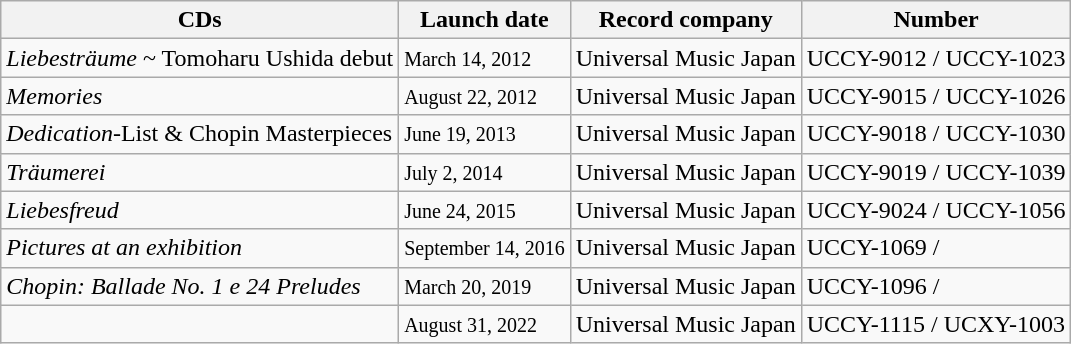<table class="wikitable">
<tr>
<th>CDs</th>
<th>Launch date</th>
<th>Record company</th>
<th>Number</th>
</tr>
<tr>
<td><em>Liebesträume</em> ~ Tomoharu Ushida debut</td>
<td><small>March 14, 2012</small></td>
<td>Universal Music Japan</td>
<td>UCCY-9012 / UCCY-1023</td>
</tr>
<tr>
<td><em>Memories</em></td>
<td><small> August 22, 2012</small></td>
<td>Universal Music Japan</td>
<td>UCCY-9015 / UCCY-1026</td>
</tr>
<tr>
<td><em>Dedication</em>-List & Chopin Masterpieces</td>
<td><small>June 19, 2013</small></td>
<td>Universal Music Japan</td>
<td>UCCY-9018 / UCCY-1030</td>
</tr>
<tr>
<td><em>Träumerei</em></td>
<td><small>July 2, 2014</small></td>
<td>Universal Music Japan</td>
<td>UCCY-9019 / UCCY-1039</td>
</tr>
<tr>
<td><em>Liebesfreud</em></td>
<td><small>June 24, 2015</small></td>
<td>Universal Music Japan</td>
<td>UCCY-9024 / UCCY-1056</td>
</tr>
<tr>
<td><em>Pictures at an exhibition</em></td>
<td><small>September 14, 2016</small></td>
<td>Universal Music Japan</td>
<td>UCCY-1069 /</td>
</tr>
<tr>
<td><em>Chopin: Ballade No. 1 e 24 Preludes</em></td>
<td><small>March 20, 2019</small></td>
<td>Universal Music Japan</td>
<td>UCCY-1096 /</td>
</tr>
<tr>
<td></td>
<td><small>August 31, 2022</small></td>
<td>Universal Music Japan</td>
<td>UCCY-1115 / UCXY-1003</td>
</tr>
</table>
